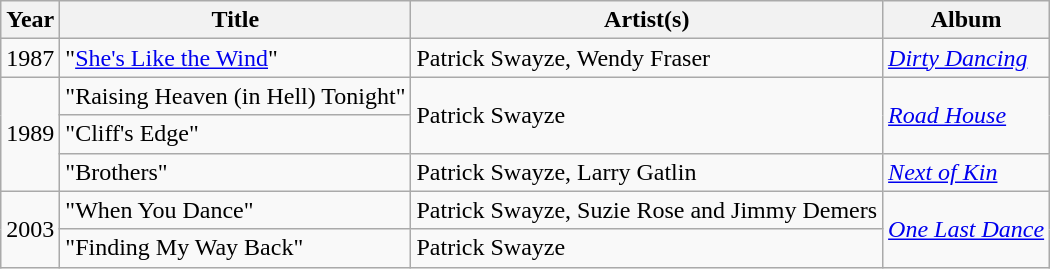<table class="wikitable" style="font-size: 100%;">
<tr>
<th scope="col">Year</th>
<th scope="col">Title</th>
<th scope="col">Artist(s)</th>
<th scope="col" class="unsortable">Album</th>
</tr>
<tr>
<td>1987</td>
<td>"<a href='#'>She's Like the Wind</a>"</td>
<td>Patrick Swayze, Wendy Fraser</td>
<td><em><a href='#'>Dirty Dancing</a></em></td>
</tr>
<tr>
<td rowspan=3>1989</td>
<td>"Raising Heaven (in Hell) Tonight"</td>
<td rowspan="2">Patrick Swayze</td>
<td rowspan=2><em><a href='#'>Road House</a></em></td>
</tr>
<tr>
<td>"Cliff's Edge"</td>
</tr>
<tr>
<td>"Brothers"</td>
<td>Patrick Swayze, Larry Gatlin</td>
<td><em><a href='#'>Next of Kin</a></em></td>
</tr>
<tr>
<td rowspan=2>2003</td>
<td>"When You Dance"</td>
<td>Patrick Swayze, Suzie Rose and Jimmy Demers</td>
<td rowspan=2><em><a href='#'>One Last Dance</a></em></td>
</tr>
<tr>
<td>"Finding My Way Back"</td>
<td>Patrick Swayze</td>
</tr>
</table>
